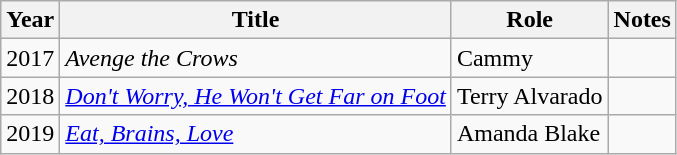<table class="wikitable sortable">
<tr>
<th>Year</th>
<th>Title</th>
<th>Role</th>
<th>Notes</th>
</tr>
<tr>
<td>2017</td>
<td><em>Avenge the Crows</em></td>
<td>Cammy</td>
<td></td>
</tr>
<tr>
<td>2018</td>
<td><em><a href='#'>Don't Worry, He Won't Get Far on Foot</a></em></td>
<td>Terry Alvarado</td>
<td></td>
</tr>
<tr>
<td>2019</td>
<td><em><a href='#'>Eat, Brains, Love</a></em></td>
<td>Amanda Blake</td>
<td></td>
</tr>
</table>
